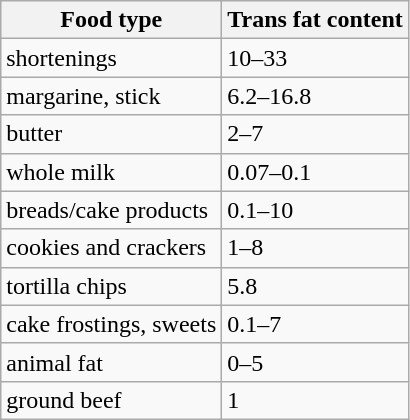<table class="wikitable">
<tr>
<th>Food type</th>
<th>Trans fat content</th>
</tr>
<tr>
<td>shortenings</td>
<td>10–33</td>
</tr>
<tr>
<td>margarine, stick</td>
<td>6.2–16.8</td>
</tr>
<tr>
<td>butter</td>
<td>2–7</td>
</tr>
<tr>
<td>whole milk</td>
<td>0.07–0.1</td>
</tr>
<tr>
<td>breads/cake products</td>
<td>0.1–10</td>
</tr>
<tr>
<td>cookies and crackers</td>
<td>1–8</td>
</tr>
<tr>
<td>tortilla chips</td>
<td>5.8</td>
</tr>
<tr>
<td>cake frostings, sweets</td>
<td>0.1–7</td>
</tr>
<tr>
<td>animal fat</td>
<td>0–5</td>
</tr>
<tr>
<td>ground beef</td>
<td>1</td>
</tr>
</table>
